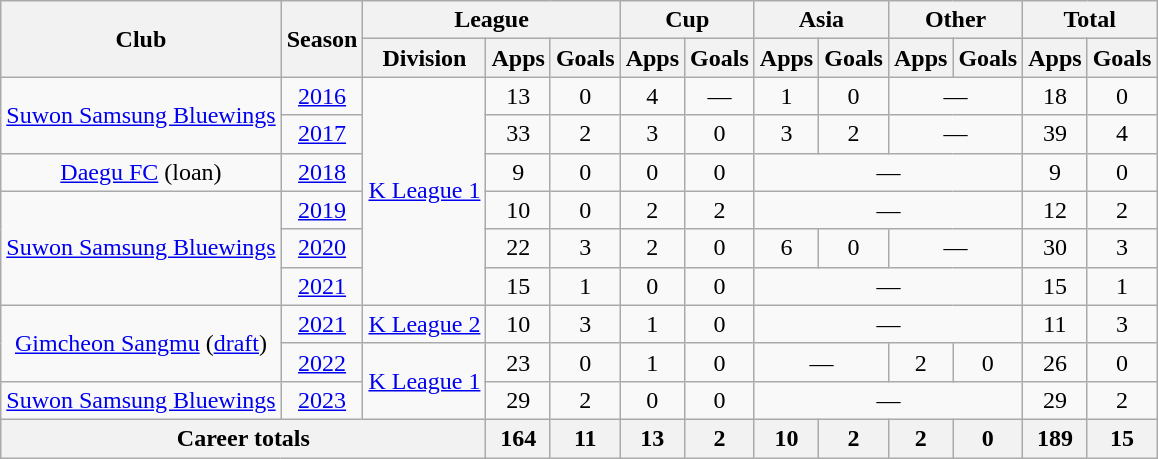<table class="wikitable" style="text-align:center">
<tr>
<th rowspan=2>Club</th>
<th rowspan=2>Season</th>
<th colspan=3>League</th>
<th colspan=2>Cup</th>
<th colspan=2>Asia</th>
<th colspan=2>Other</th>
<th colspan=2>Total</th>
</tr>
<tr>
<th>Division</th>
<th>Apps</th>
<th>Goals</th>
<th>Apps</th>
<th>Goals</th>
<th>Apps</th>
<th>Goals</th>
<th>Apps</th>
<th>Goals</th>
<th>Apps</th>
<th>Goals</th>
</tr>
<tr>
<td rowspan=2><a href='#'>Suwon Samsung Bluewings</a></td>
<td><a href='#'>2016</a></td>
<td rowspan=6><a href='#'>K League 1</a></td>
<td>13</td>
<td>0</td>
<td>4</td>
<td 0>—</td>
<td>1</td>
<td>0</td>
<td colspan=2>—</td>
<td>18</td>
<td>0</td>
</tr>
<tr>
<td><a href='#'>2017</a></td>
<td>33</td>
<td>2</td>
<td>3</td>
<td>0</td>
<td>3</td>
<td>2</td>
<td colspan=2>—</td>
<td>39</td>
<td>4</td>
</tr>
<tr>
<td rowspan=1><a href='#'>Daegu FC</a> (loan)</td>
<td><a href='#'>2018</a></td>
<td>9</td>
<td>0</td>
<td>0</td>
<td>0</td>
<td colspan=4>—</td>
<td>9</td>
<td>0</td>
</tr>
<tr>
<td rowspan=3><a href='#'>Suwon Samsung Bluewings</a></td>
<td><a href='#'>2019</a></td>
<td>10</td>
<td>0</td>
<td>2</td>
<td>2</td>
<td colspan=4>—</td>
<td>12</td>
<td>2</td>
</tr>
<tr>
<td><a href='#'>2020</a></td>
<td>22</td>
<td>3</td>
<td>2</td>
<td>0</td>
<td>6</td>
<td>0</td>
<td colspan=2>—</td>
<td>30</td>
<td>3</td>
</tr>
<tr>
<td><a href='#'>2021</a></td>
<td>15</td>
<td>1</td>
<td>0</td>
<td>0</td>
<td colspan=4>—</td>
<td>15</td>
<td>1</td>
</tr>
<tr>
<td rowspan=2><a href='#'>Gimcheon Sangmu</a> (<a href='#'>draft</a>)</td>
<td><a href='#'>2021</a></td>
<td rowspan=1><a href='#'>K League 2</a></td>
<td>10</td>
<td>3</td>
<td>1</td>
<td>0</td>
<td colspan=4>—</td>
<td>11</td>
<td>3</td>
</tr>
<tr>
<td><a href='#'>2022</a></td>
<td rowspan=2><a href='#'>K League 1</a></td>
<td>23</td>
<td>0</td>
<td>1</td>
<td>0</td>
<td colspan=2>—</td>
<td>2</td>
<td>0</td>
<td>26</td>
<td>0</td>
</tr>
<tr>
<td rowspan=1><a href='#'>Suwon Samsung Bluewings</a></td>
<td><a href='#'>2023</a></td>
<td>29</td>
<td>2</td>
<td>0</td>
<td>0</td>
<td colspan=4>—</td>
<td>29</td>
<td>2</td>
</tr>
<tr>
<th colspan=3>Career totals</th>
<th>164</th>
<th>11</th>
<th>13</th>
<th>2</th>
<th>10</th>
<th>2</th>
<th>2</th>
<th>0</th>
<th>189</th>
<th>15</th>
</tr>
</table>
